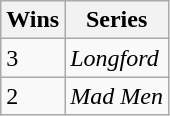<table class="wikitable">
<tr>
<th>Wins</th>
<th>Series</th>
</tr>
<tr>
<td>3</td>
<td><em>Longford</em></td>
</tr>
<tr>
<td>2</td>
<td><em>Mad Men</em></td>
</tr>
</table>
